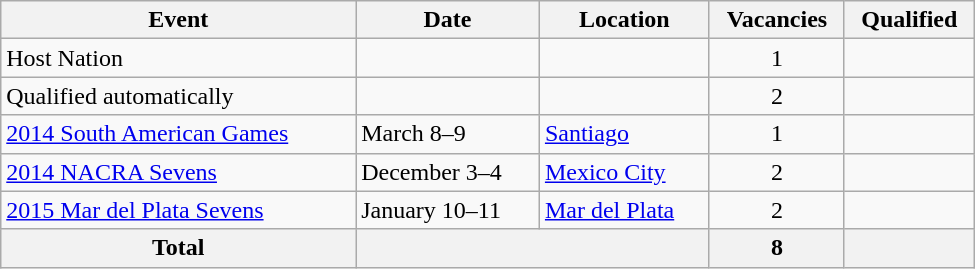<table class="wikitable" width=650>
<tr>
<th>Event</th>
<th>Date</th>
<th>Location</th>
<th>Vacancies</th>
<th>Qualified</th>
</tr>
<tr>
<td>Host Nation</td>
<td></td>
<td></td>
<td align=center>1</td>
<td></td>
</tr>
<tr>
<td>Qualified automatically</td>
<td></td>
<td></td>
<td align=center>2</td>
<td><br></td>
</tr>
<tr>
<td><a href='#'>2014 South American Games</a></td>
<td>March 8–9</td>
<td> <a href='#'>Santiago</a></td>
<td align=center>1</td>
<td></td>
</tr>
<tr>
<td><a href='#'>2014 NACRA Sevens</a></td>
<td>December 3–4</td>
<td> <a href='#'>Mexico City</a></td>
<td align=center>2</td>
<td><br></td>
</tr>
<tr>
<td><a href='#'>2015 Mar del Plata Sevens</a></td>
<td>January 10–11</td>
<td> <a href='#'>Mar del Plata</a></td>
<td align=center>2</td>
<td><br></td>
</tr>
<tr>
<th>Total</th>
<th colspan="2"></th>
<th>8</th>
<th></th>
</tr>
</table>
